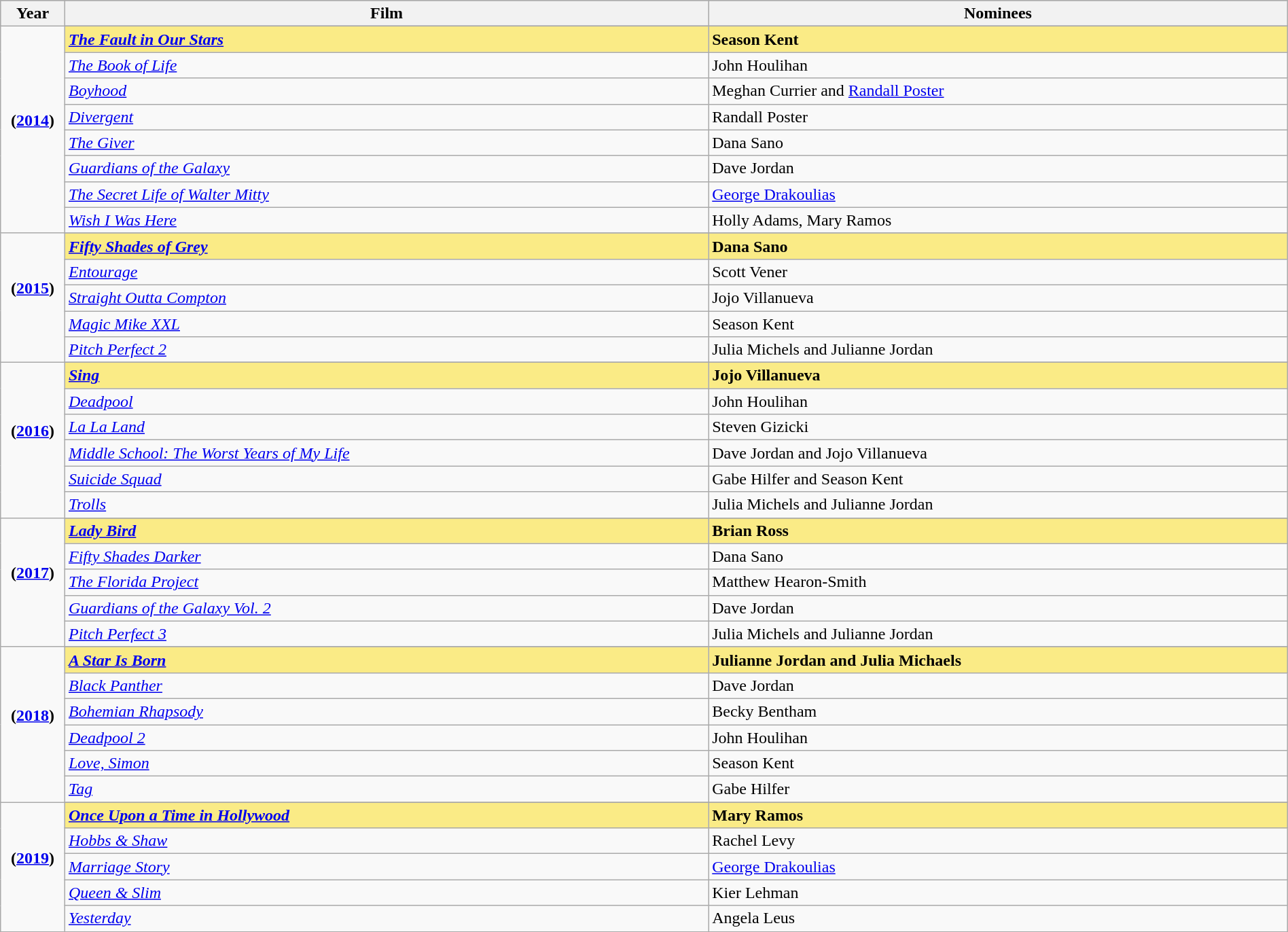<table class="wikitable" style="width:100%">
<tr bgcolor="#bebebe">
<th width="5%">Year</th>
<th width="50%">Film</th>
<th width="45%">Nominees</th>
</tr>
<tr>
<td rowspan=9 style="text-align:center"><strong>(<a href='#'>2014</a>)</strong><br> <br> </td>
</tr>
<tr style="background:#FAEB86">
<td><strong><em><a href='#'>The Fault in Our Stars</a></em></strong></td>
<td><strong>Season Kent</strong></td>
</tr>
<tr>
<td><em><a href='#'>The Book of Life</a></em></td>
<td>John Houlihan</td>
</tr>
<tr>
<td><em><a href='#'>Boyhood</a></em></td>
<td>Meghan Currier and <a href='#'>Randall Poster</a></td>
</tr>
<tr>
<td><em><a href='#'>Divergent</a></em></td>
<td>Randall Poster</td>
</tr>
<tr>
<td><em><a href='#'>The Giver</a></em></td>
<td>Dana Sano</td>
</tr>
<tr>
<td><em><a href='#'>Guardians of the Galaxy</a></em></td>
<td>Dave Jordan</td>
</tr>
<tr>
<td><em><a href='#'>The Secret Life of Walter Mitty</a></em></td>
<td><a href='#'>George Drakoulias</a></td>
</tr>
<tr>
<td><em><a href='#'>Wish I Was Here</a></em></td>
<td>Holly Adams, Mary Ramos</td>
</tr>
<tr>
<td rowspan=6 style="text-align:center"><strong>(<a href='#'>2015</a>)</strong><br> <br> </td>
</tr>
<tr style="background:#FAEB86">
<td><strong><em><a href='#'>Fifty Shades of Grey</a></em></strong></td>
<td><strong>Dana Sano</strong></td>
</tr>
<tr>
<td><em><a href='#'>Entourage</a></em></td>
<td>Scott Vener</td>
</tr>
<tr>
<td><em><a href='#'>Straight Outta Compton</a></em></td>
<td>Jojo Villanueva</td>
</tr>
<tr>
<td><em><a href='#'>Magic Mike XXL</a></em></td>
<td>Season Kent</td>
</tr>
<tr>
<td><em><a href='#'>Pitch Perfect 2</a></em></td>
<td>Julia Michels and Julianne Jordan</td>
</tr>
<tr>
<td rowspan=7 style="text-align:center"><strong>(<a href='#'>2016</a>)</strong><br> <br> </td>
</tr>
<tr style="background:#FAEB86">
<td><strong><em><a href='#'>Sing</a></em></strong></td>
<td><strong>Jojo Villanueva</strong></td>
</tr>
<tr>
<td><em><a href='#'>Deadpool</a></em></td>
<td>John Houlihan</td>
</tr>
<tr>
<td><em><a href='#'>La La Land</a></em></td>
<td>Steven Gizicki</td>
</tr>
<tr>
<td><em><a href='#'>Middle School: The Worst Years of My Life</a></em></td>
<td>Dave Jordan and Jojo Villanueva</td>
</tr>
<tr>
<td><em><a href='#'>Suicide Squad</a></em></td>
<td>Gabe Hilfer and Season Kent</td>
</tr>
<tr>
<td><em><a href='#'>Trolls</a></em></td>
<td>Julia Michels and Julianne Jordan</td>
</tr>
<tr>
<td rowspan=6 style="text-align:center"><strong>(<a href='#'>2017</a>)</strong><br> <br> </td>
</tr>
<tr style="background:#FAEB86">
<td><strong><em><a href='#'>Lady Bird</a></em></strong></td>
<td><strong>Brian Ross</strong></td>
</tr>
<tr>
<td><em><a href='#'>Fifty Shades Darker</a></em></td>
<td>Dana Sano</td>
</tr>
<tr>
<td><em><a href='#'>The Florida Project</a></em></td>
<td>Matthew Hearon-Smith</td>
</tr>
<tr>
<td><em><a href='#'>Guardians of the Galaxy Vol. 2</a></em></td>
<td>Dave Jordan</td>
</tr>
<tr>
<td><em><a href='#'>Pitch Perfect 3</a></em></td>
<td>Julia Michels and Julianne Jordan</td>
</tr>
<tr>
<td rowspan=7 style="text-align:center"><strong>(<a href='#'>2018</a>)</strong><br> <br> </td>
</tr>
<tr style="background:#FAEB86">
<td><strong><em><a href='#'>A Star Is Born</a></em></strong></td>
<td><strong>Julianne Jordan and Julia Michaels</strong></td>
</tr>
<tr>
<td><em><a href='#'>Black Panther</a></em></td>
<td>Dave Jordan</td>
</tr>
<tr>
<td><em><a href='#'>Bohemian Rhapsody</a></em></td>
<td>Becky Bentham</td>
</tr>
<tr>
<td><em><a href='#'>Deadpool 2</a></em></td>
<td>John Houlihan</td>
</tr>
<tr>
<td><em><a href='#'>Love, Simon</a></em></td>
<td>Season Kent</td>
</tr>
<tr>
<td><em><a href='#'>Tag</a></em></td>
<td>Gabe Hilfer</td>
</tr>
<tr>
<td rowspan=6 style="text-align:center"><strong>(<a href='#'>2019</a>)</strong><br> <br> </td>
</tr>
<tr style="background:#FAEB86">
<td><strong><em><a href='#'>Once Upon a Time in Hollywood</a></em></strong></td>
<td><strong>Mary Ramos</strong></td>
</tr>
<tr>
<td><em><a href='#'>Hobbs & Shaw</a></em></td>
<td>Rachel Levy</td>
</tr>
<tr>
<td><em><a href='#'>Marriage Story</a></em></td>
<td><a href='#'>George Drakoulias</a></td>
</tr>
<tr>
<td><em><a href='#'>Queen & Slim</a></em></td>
<td>Kier Lehman</td>
</tr>
<tr>
<td><em><a href='#'>Yesterday</a></em></td>
<td>Angela Leus</td>
</tr>
<tr>
</tr>
</table>
